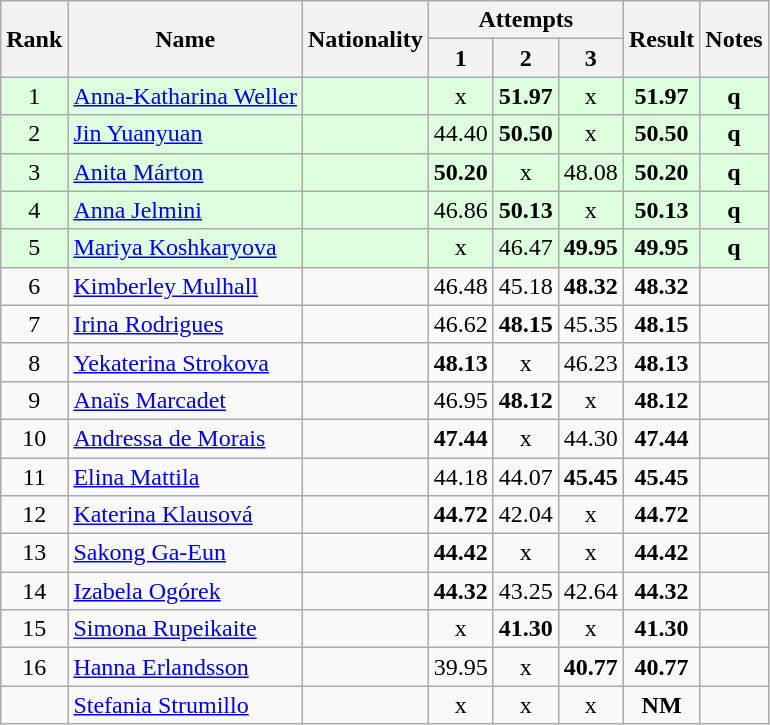<table class="wikitable sortable" style="text-align:center">
<tr>
<th rowspan=2>Rank</th>
<th rowspan=2>Name</th>
<th rowspan=2>Nationality</th>
<th colspan=3>Attempts</th>
<th rowspan=2>Result</th>
<th rowspan=2>Notes</th>
</tr>
<tr>
<th>1</th>
<th>2</th>
<th>3</th>
</tr>
<tr bgcolor=ddffdd>
<td>1</td>
<td align=left><a href='#'>Anna-Katharina Weller</a></td>
<td align=left></td>
<td>x</td>
<td><strong>51.97</strong></td>
<td>x</td>
<td><strong>51.97</strong></td>
<td><strong>q</strong></td>
</tr>
<tr bgcolor=ddffdd>
<td>2</td>
<td align=left><a href='#'>Jin Yuanyuan</a></td>
<td align=left></td>
<td>44.40</td>
<td><strong>50.50</strong></td>
<td>x</td>
<td><strong>50.50</strong></td>
<td><strong>q</strong></td>
</tr>
<tr bgcolor=ddffdd>
<td>3</td>
<td align=left><a href='#'>Anita Márton</a></td>
<td align=left></td>
<td><strong>50.20</strong></td>
<td>x</td>
<td>48.08</td>
<td><strong>50.20</strong></td>
<td><strong>q</strong></td>
</tr>
<tr bgcolor=ddffdd>
<td>4</td>
<td align=left><a href='#'>Anna Jelmini</a></td>
<td align=left></td>
<td>46.86</td>
<td><strong>50.13</strong></td>
<td>x</td>
<td><strong>50.13</strong></td>
<td><strong>q</strong></td>
</tr>
<tr bgcolor=ddffdd>
<td>5</td>
<td align=left><a href='#'>Mariya Koshkaryova</a></td>
<td align=left></td>
<td>x</td>
<td>46.47</td>
<td><strong>49.95</strong></td>
<td><strong>49.95</strong></td>
<td><strong>q</strong></td>
</tr>
<tr>
<td>6</td>
<td align=left><a href='#'>Kimberley Mulhall</a></td>
<td align=left></td>
<td>46.48</td>
<td>45.18</td>
<td><strong>48.32</strong></td>
<td><strong>48.32</strong></td>
<td></td>
</tr>
<tr>
<td>7</td>
<td align=left><a href='#'>Irina Rodrigues</a></td>
<td align=left></td>
<td>46.62</td>
<td><strong>48.15</strong></td>
<td>45.35</td>
<td><strong>48.15</strong></td>
<td></td>
</tr>
<tr>
<td>8</td>
<td align=left><a href='#'>Yekaterina Strokova</a></td>
<td align=left></td>
<td><strong>48.13</strong></td>
<td>x</td>
<td>46.23</td>
<td><strong>48.13</strong></td>
<td></td>
</tr>
<tr>
<td>9</td>
<td align=left><a href='#'>Anaïs Marcadet</a></td>
<td align=left></td>
<td>46.95</td>
<td><strong>48.12</strong></td>
<td>x</td>
<td><strong>48.12</strong></td>
<td></td>
</tr>
<tr>
<td>10</td>
<td align=left><a href='#'>Andressa de Morais</a></td>
<td align=left></td>
<td><strong>47.44</strong></td>
<td>x</td>
<td>44.30</td>
<td><strong>47.44</strong></td>
<td></td>
</tr>
<tr>
<td>11</td>
<td align=left><a href='#'>Elina Mattila</a></td>
<td align=left></td>
<td>44.18</td>
<td>44.07</td>
<td><strong>45.45</strong></td>
<td><strong>45.45</strong></td>
<td></td>
</tr>
<tr>
<td>12</td>
<td align=left><a href='#'>Katerina Klausová</a></td>
<td align=left></td>
<td><strong>44.72</strong></td>
<td>42.04</td>
<td>x</td>
<td><strong>44.72</strong></td>
<td></td>
</tr>
<tr>
<td>13</td>
<td align=left><a href='#'>Sakong Ga-Eun</a></td>
<td align=left></td>
<td><strong>44.42</strong></td>
<td>x</td>
<td>x</td>
<td><strong>44.42</strong></td>
<td></td>
</tr>
<tr>
<td>14</td>
<td align=left><a href='#'>Izabela Ogórek</a></td>
<td align=left></td>
<td><strong>44.32</strong></td>
<td>43.25</td>
<td>42.64</td>
<td><strong>44.32</strong></td>
<td></td>
</tr>
<tr>
<td>15</td>
<td align=left><a href='#'>Simona Rupeikaite</a></td>
<td align=left></td>
<td>x</td>
<td><strong>41.30</strong></td>
<td>x</td>
<td><strong>41.30</strong></td>
<td></td>
</tr>
<tr>
<td>16</td>
<td align=left><a href='#'>Hanna Erlandsson</a></td>
<td align=left></td>
<td>39.95</td>
<td>x</td>
<td><strong>40.77</strong></td>
<td><strong>40.77</strong></td>
<td></td>
</tr>
<tr>
<td></td>
<td align=left><a href='#'>Stefania Strumillo</a></td>
<td align=left></td>
<td>x</td>
<td>x</td>
<td>x</td>
<td><strong>NM</strong></td>
<td></td>
</tr>
</table>
